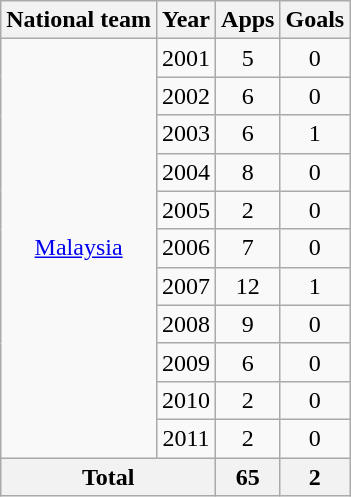<table class=wikitable style="text-align: center;">
<tr>
<th>National team</th>
<th>Year</th>
<th>Apps</th>
<th>Goals</th>
</tr>
<tr>
<td rowspan=11><a href='#'>Malaysia</a></td>
<td>2001</td>
<td>5</td>
<td>0</td>
</tr>
<tr>
<td>2002</td>
<td>6</td>
<td>0</td>
</tr>
<tr>
<td>2003</td>
<td>6</td>
<td>1</td>
</tr>
<tr>
<td>2004</td>
<td>8</td>
<td>0</td>
</tr>
<tr>
<td>2005</td>
<td>2</td>
<td>0</td>
</tr>
<tr>
<td>2006</td>
<td>7</td>
<td>0</td>
</tr>
<tr>
<td>2007</td>
<td>12</td>
<td>1</td>
</tr>
<tr>
<td>2008</td>
<td>9</td>
<td>0</td>
</tr>
<tr>
<td>2009</td>
<td>6</td>
<td>0</td>
</tr>
<tr>
<td>2010</td>
<td>2</td>
<td>0</td>
</tr>
<tr>
<td>2011</td>
<td>2</td>
<td>0</td>
</tr>
<tr>
<th colspan=2>Total</th>
<th>65</th>
<th>2</th>
</tr>
</table>
